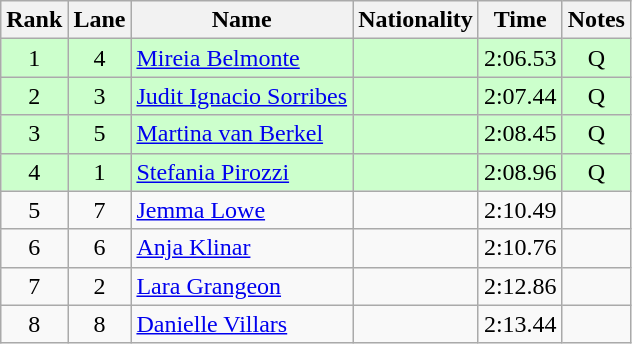<table class="wikitable sortable" style="text-align:center">
<tr>
<th>Rank</th>
<th>Lane</th>
<th>Name</th>
<th>Nationality</th>
<th>Time</th>
<th>Notes</th>
</tr>
<tr bgcolor=ccffcc>
<td>1</td>
<td>4</td>
<td align=left><a href='#'>Mireia Belmonte</a></td>
<td align=left></td>
<td>2:06.53</td>
<td>Q</td>
</tr>
<tr bgcolor=ccffcc>
<td>2</td>
<td>3</td>
<td align=left><a href='#'>Judit Ignacio Sorribes</a></td>
<td align=left></td>
<td>2:07.44</td>
<td>Q</td>
</tr>
<tr bgcolor=ccffcc>
<td>3</td>
<td>5</td>
<td align=left><a href='#'>Martina van Berkel</a></td>
<td align=left></td>
<td>2:08.45</td>
<td>Q</td>
</tr>
<tr bgcolor=ccffcc>
<td>4</td>
<td>1</td>
<td align=left><a href='#'>Stefania Pirozzi</a></td>
<td align=left></td>
<td>2:08.96</td>
<td>Q</td>
</tr>
<tr>
<td>5</td>
<td>7</td>
<td align=left><a href='#'>Jemma Lowe</a></td>
<td align=left></td>
<td>2:10.49</td>
<td></td>
</tr>
<tr>
<td>6</td>
<td>6</td>
<td align=left><a href='#'>Anja Klinar</a></td>
<td align=left></td>
<td>2:10.76</td>
<td></td>
</tr>
<tr>
<td>7</td>
<td>2</td>
<td align=left><a href='#'>Lara Grangeon</a></td>
<td align=left></td>
<td>2:12.86</td>
<td></td>
</tr>
<tr>
<td>8</td>
<td>8</td>
<td align=left><a href='#'>Danielle Villars</a></td>
<td align=left></td>
<td>2:13.44</td>
<td></td>
</tr>
</table>
